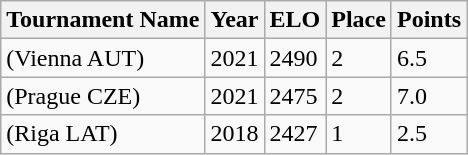<table class="wikitable">
<tr>
<th>Tournament Name</th>
<th>Year</th>
<th>ELO</th>
<th>Place</th>
<th>Points</th>
</tr>
<tr>
<td> (Vienna AUT)</td>
<td>2021</td>
<td>2490</td>
<td>2</td>
<td>6.5</td>
</tr>
<tr>
<td> (Prague CZE)</td>
<td>2021</td>
<td>2475</td>
<td>2</td>
<td>7.0</td>
</tr>
<tr>
<td> (Riga LAT)</td>
<td>2018</td>
<td>2427</td>
<td>1</td>
<td>2.5</td>
</tr>
</table>
